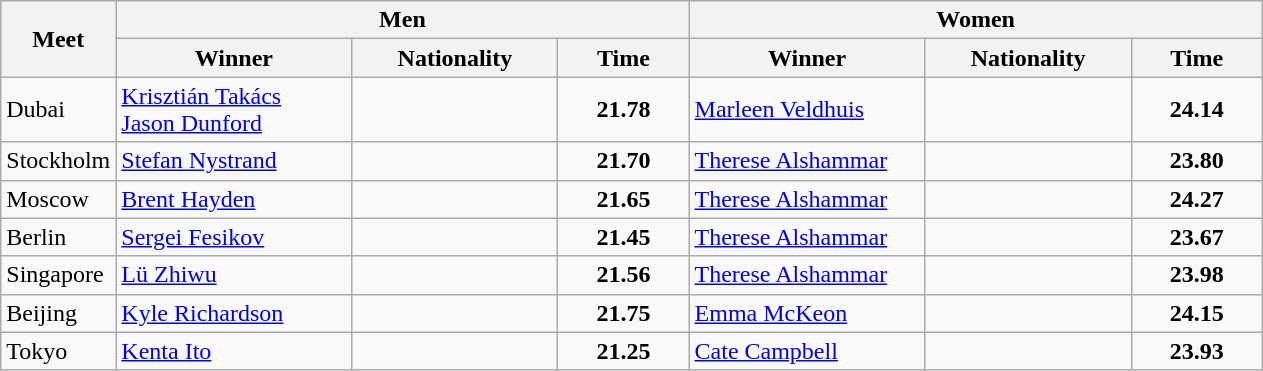<table class="wikitable">
<tr>
<th rowspan="2">Meet</th>
<th colspan="3">Men</th>
<th colspan="3">Women</th>
</tr>
<tr>
<th width=150>Winner</th>
<th width=130>Nationality</th>
<th width=80>Time</th>
<th width=150>Winner</th>
<th width=130>Nationality</th>
<th width=80>Time</th>
</tr>
<tr>
<td>Dubai</td>
<td><a href='#'>Krisztián Takács</a><br><a href='#'>Jason Dunford</a></td>
<td><br></td>
<td align=center><strong>21.78</strong></td>
<td><a href='#'>Marleen Veldhuis</a></td>
<td></td>
<td align=center><strong>24.14</strong></td>
</tr>
<tr>
<td>Stockholm</td>
<td><a href='#'>Stefan Nystrand</a></td>
<td></td>
<td align=center><strong>21.70</strong></td>
<td><a href='#'>Therese Alshammar</a></td>
<td></td>
<td align=center><strong>23.80</strong></td>
</tr>
<tr>
<td>Moscow</td>
<td><a href='#'>Brent Hayden</a></td>
<td></td>
<td align=center><strong>21.65</strong></td>
<td><a href='#'>Therese Alshammar</a></td>
<td></td>
<td align=center><strong>24.27</strong></td>
</tr>
<tr>
<td>Berlin</td>
<td><a href='#'>Sergei Fesikov</a></td>
<td></td>
<td align=center><strong>21.45</strong></td>
<td><a href='#'>Therese Alshammar</a></td>
<td></td>
<td align=center><strong>23.67</strong></td>
</tr>
<tr>
<td>Singapore</td>
<td><a href='#'>Lü Zhiwu</a></td>
<td></td>
<td align=center><strong>21.56</strong></td>
<td><a href='#'>Therese Alshammar</a></td>
<td></td>
<td align=center><strong>23.98</strong></td>
</tr>
<tr>
<td>Beijing</td>
<td><a href='#'>Kyle Richardson</a></td>
<td></td>
<td align=center><strong>21.75</strong></td>
<td><a href='#'>Emma McKeon</a></td>
<td></td>
<td align=center><strong>24.15</strong></td>
</tr>
<tr>
<td>Tokyo</td>
<td><a href='#'>Kenta Ito</a></td>
<td></td>
<td align=center><strong>21.25</strong></td>
<td><a href='#'>Cate Campbell</a></td>
<td></td>
<td align=center><strong>23.93</strong></td>
</tr>
</table>
